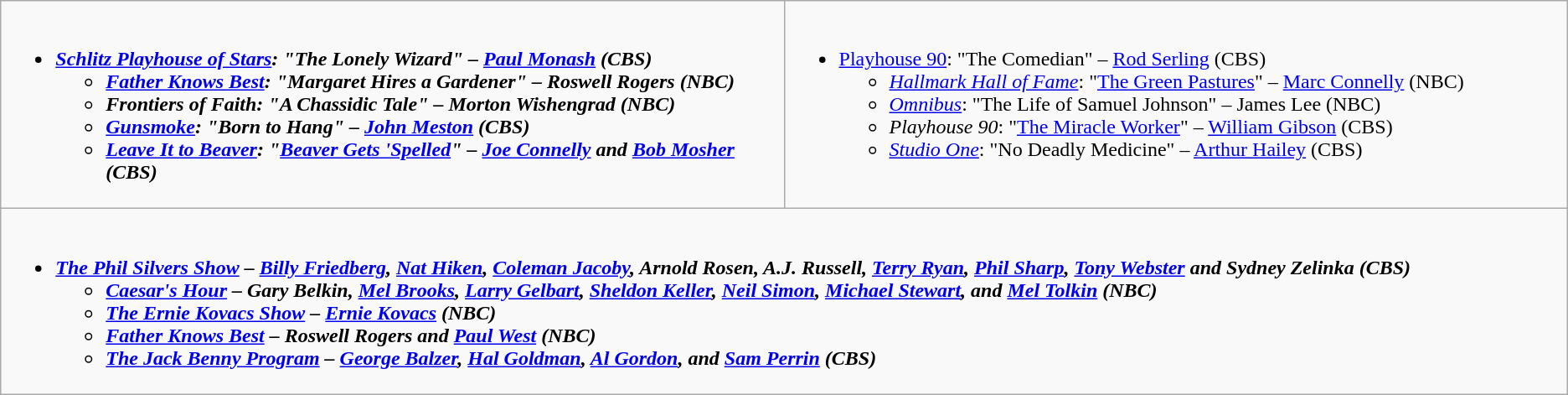<table class="wikitable">
<tr>
<td style="vertical-align:top;" width="50%"><br><ul><li><strong><em><a href='#'>Schlitz Playhouse of Stars</a><em>: "The Lonely Wizard" – <a href='#'>Paul Monash</a> (CBS)<strong><ul><li></em><a href='#'>Father Knows Best</a><em>: "Margaret Hires a Gardener" – Roswell Rogers (NBC)</li><li></em>Frontiers of Faith<em>: "A Chassidic Tale" – Morton Wishengrad (NBC)</li><li></em><a href='#'>Gunsmoke</a><em>: "Born to Hang" – <a href='#'>John Meston</a> (CBS)</li><li></em><a href='#'>Leave It to Beaver</a><em>: "<a href='#'>Beaver Gets 'Spelled</a>" – <a href='#'>Joe Connelly</a> and <a href='#'>Bob Mosher</a> (CBS)</li></ul></li></ul></td>
<td style="vertical-align:top;" width="50%"><br><ul><li></em></strong><a href='#'>Playhouse 90</a></em>: "The Comedian" – <a href='#'>Rod Serling</a> (CBS)</strong><ul><li><em><a href='#'>Hallmark Hall of Fame</a></em>: "<a href='#'>The Green Pastures</a>" – <a href='#'>Marc Connelly</a> (NBC)</li><li><em><a href='#'>Omnibus</a></em>: "The Life of Samuel Johnson" – James Lee (NBC)</li><li><em>Playhouse 90</em>: "<a href='#'>The Miracle Worker</a>" – <a href='#'>William Gibson</a> (CBS)</li><li><em><a href='#'>Studio One</a></em>: "No Deadly Medicine" – <a href='#'>Arthur Hailey</a> (CBS)</li></ul></li></ul></td>
</tr>
<tr>
<td style="vertical-align:top;" width="50%" colspan="2"><br><ul><li><strong><em><a href='#'>The Phil Silvers Show</a><em> – <a href='#'>Billy Friedberg</a>, <a href='#'>Nat Hiken</a>, <a href='#'>Coleman Jacoby</a>, Arnold Rosen, A.J. Russell, <a href='#'>Terry Ryan</a>, <a href='#'>Phil Sharp</a>, <a href='#'>Tony Webster</a> and Sydney Zelinka (CBS)<strong><ul><li></em><a href='#'>Caesar's Hour</a><em> – Gary Belkin, <a href='#'>Mel Brooks</a>, <a href='#'>Larry Gelbart</a>, <a href='#'>Sheldon Keller</a>, <a href='#'>Neil Simon</a>, <a href='#'>Michael Stewart</a>, and <a href='#'>Mel Tolkin</a> (NBC)</li><li></em><a href='#'>The Ernie Kovacs Show</a><em> – <a href='#'>Ernie Kovacs</a> (NBC)</li><li></em><a href='#'>Father Knows Best</a><em> – Roswell Rogers and <a href='#'>Paul West</a> (NBC)</li><li></em><a href='#'>The Jack Benny Program</a><em> – <a href='#'>George Balzer</a>, <a href='#'>Hal Goldman</a>, <a href='#'>Al Gordon</a>, and <a href='#'>Sam Perrin</a> (CBS)</li></ul></li></ul></td>
</tr>
</table>
